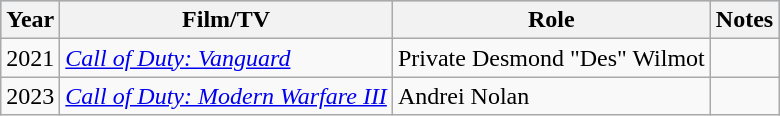<table class="sortable wikitable">
<tr style="background:#B0C4DE;">
<th>Year</th>
<th>Film/TV</th>
<th>Role</th>
<th>Notes</th>
</tr>
<tr>
<td>2021</td>
<td><em><a href='#'>Call of Duty: Vanguard</a></em></td>
<td>Private Desmond "Des" Wilmot</td>
<td></td>
</tr>
<tr>
<td>2023</td>
<td><em><a href='#'>Call of Duty: Modern Warfare III</a></em></td>
<td>Andrei Nolan</td>
<td></td>
</tr>
</table>
